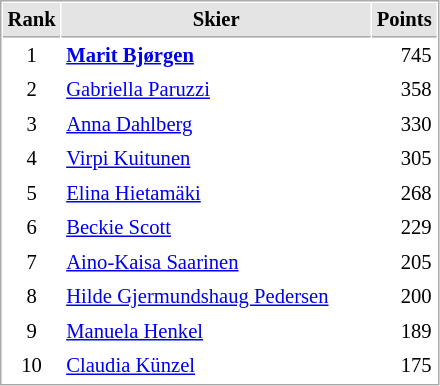<table cellspacing="1" cellpadding="3" style="border:1px solid #AAAAAA;font-size:86%">
<tr style="background-color: #E4E4E4;">
<th style="border-bottom:1px solid #AAAAAA" width=10>Rank</th>
<th style="border-bottom:1px solid #AAAAAA" width=200>Skier</th>
<th style="border-bottom:1px solid #AAAAAA" width=20 align=right>Points</th>
</tr>
<tr>
<td align=center>1</td>
<td> <strong><a href='#'>Marit Bjørgen</a></strong></td>
<td align=right>745</td>
</tr>
<tr>
<td align=center>2</td>
<td> <a href='#'>Gabriella Paruzzi</a></td>
<td align=right>358</td>
</tr>
<tr>
<td align=center>3</td>
<td> <a href='#'>Anna Dahlberg</a></td>
<td align=right>330</td>
</tr>
<tr>
<td align=center>4</td>
<td> <a href='#'>Virpi Kuitunen</a></td>
<td align=right>305</td>
</tr>
<tr>
<td align=center>5</td>
<td> <a href='#'>Elina Hietamäki</a></td>
<td align=right>268</td>
</tr>
<tr>
<td align=center>6</td>
<td> <a href='#'>Beckie Scott</a></td>
<td align=right>229</td>
</tr>
<tr>
<td align=center>7</td>
<td> <a href='#'>Aino-Kaisa Saarinen</a></td>
<td align=right>205</td>
</tr>
<tr>
<td align=center>8</td>
<td> <a href='#'>Hilde Gjermundshaug Pedersen</a></td>
<td align=right>200</td>
</tr>
<tr>
<td align=center>9</td>
<td> <a href='#'>Manuela Henkel</a></td>
<td align=right>189</td>
</tr>
<tr>
<td align=center>10</td>
<td> <a href='#'>Claudia Künzel</a></td>
<td align=right>175</td>
</tr>
</table>
